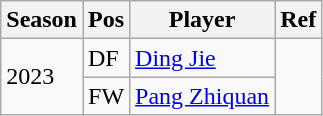<table class="wikitable">
<tr>
<th>Season</th>
<th>Pos</th>
<th>Player</th>
<th>Ref</th>
</tr>
<tr>
<td rowspan="2">2023</td>
<td>DF</td>
<td> <a href='#'>Ding Jie</a></td>
<td rowspan="2"></td>
</tr>
<tr>
<td>FW</td>
<td> <a href='#'>Pang Zhiquan</a></td>
</tr>
</table>
